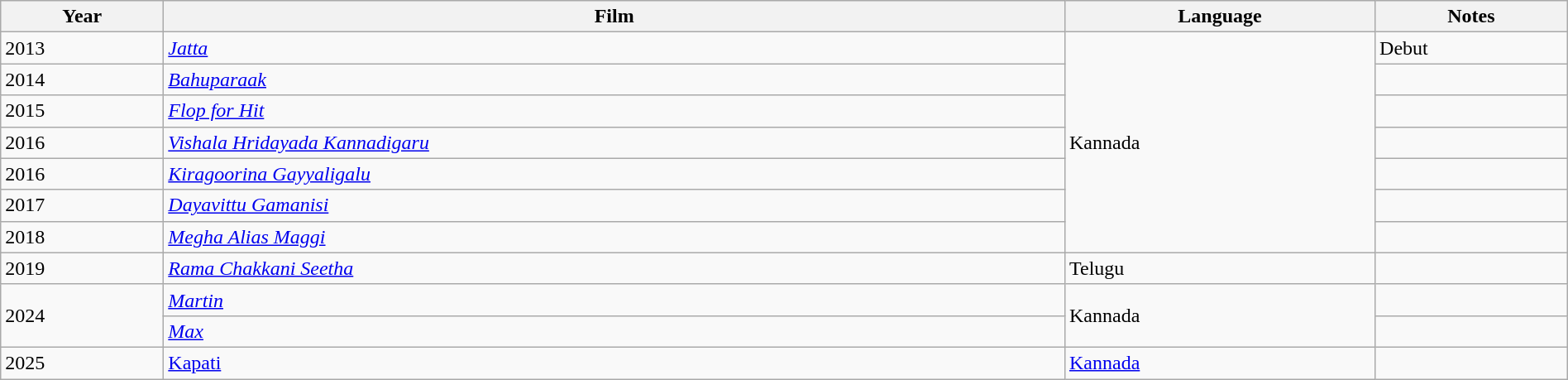<table class="wikitable" style="width:100%">
<tr>
<th>Year</th>
<th>Film</th>
<th>Language</th>
<th>Notes</th>
</tr>
<tr>
<td>2013</td>
<td><em><a href='#'>Jatta</a></em></td>
<td rowspan="7">Kannada</td>
<td>Debut</td>
</tr>
<tr>
<td>2014</td>
<td><em><a href='#'>Bahuparaak</a></em></td>
<td></td>
</tr>
<tr>
<td>2015</td>
<td><em><a href='#'>Flop for Hit</a></em></td>
<td></td>
</tr>
<tr>
<td>2016</td>
<td><em><a href='#'>Vishala Hridayada Kannadigaru</a></em></td>
<td></td>
</tr>
<tr>
<td>2016</td>
<td><em><a href='#'>Kiragoorina Gayyaligalu</a></em></td>
<td></td>
</tr>
<tr>
<td>2017</td>
<td><em><a href='#'>Dayavittu Gamanisi</a></em></td>
<td></td>
</tr>
<tr>
<td>2018</td>
<td><em><a href='#'>Megha Alias Maggi</a></em></td>
<td></td>
</tr>
<tr>
<td>2019</td>
<td><em><a href='#'>Rama Chakkani Seetha</a></em></td>
<td>Telugu</td>
<td></td>
</tr>
<tr>
<td rowspan="2">2024</td>
<td><a href='#'><em>Martin</em></a></td>
<td rowspan="2">Kannada</td>
<td></td>
</tr>
<tr>
<td><a href='#'><em>Max</em></a></td>
<td></td>
</tr>
<tr>
<td>2025</td>
<td><a href='#'>Kapati</a></td>
<td><a href='#'>Kannada</a></td>
<td></td>
</tr>
</table>
